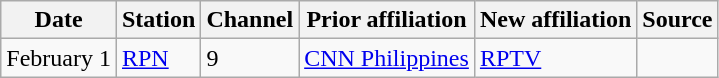<table class="wikitable">
<tr>
<th>Date</th>
<th>Station</th>
<th>Channel</th>
<th>Prior affiliation</th>
<th>New affiliation</th>
<th>Source</th>
</tr>
<tr>
<td>February 1</td>
<td><a href='#'>RPN</a></td>
<td>9</td>
<td><a href='#'>CNN Philippines</a></td>
<td><a href='#'>RPTV</a></td>
<td></td>
</tr>
</table>
